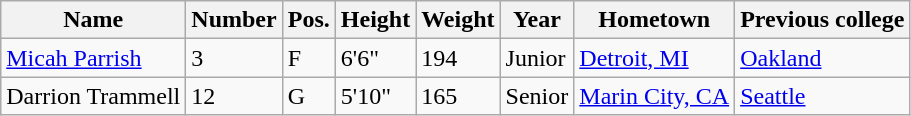<table class="wikitable sortable" border="1">
<tr>
<th>Name</th>
<th>Number</th>
<th>Pos.</th>
<th>Height</th>
<th>Weight</th>
<th>Year</th>
<th>Hometown</th>
<th class="unsortable">Previous college</th>
</tr>
<tr>
<td><a href='#'>Micah Parrish</a></td>
<td>3</td>
<td>F</td>
<td>6'6"</td>
<td>194</td>
<td>Junior</td>
<td><a href='#'>Detroit, MI</a></td>
<td><a href='#'>Oakland</a></td>
</tr>
<tr>
<td>Darrion Trammell</td>
<td>12</td>
<td>G</td>
<td>5'10"</td>
<td>165</td>
<td>Senior</td>
<td><a href='#'>Marin City, CA</a></td>
<td><a href='#'>Seattle</a></td>
</tr>
</table>
